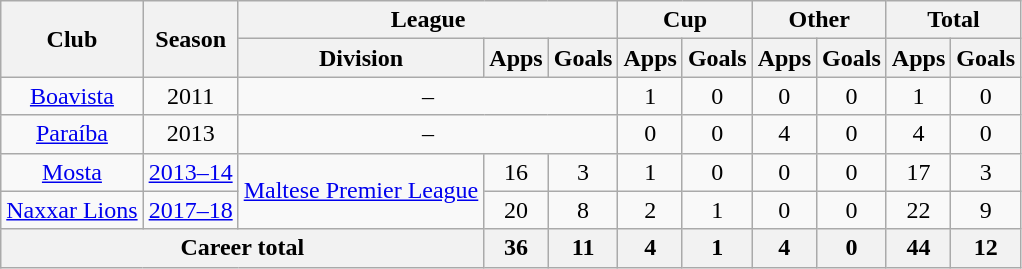<table class="wikitable" style="text-align: center">
<tr>
<th rowspan="2">Club</th>
<th rowspan="2">Season</th>
<th colspan="3">League</th>
<th colspan="2">Cup</th>
<th colspan="2">Other</th>
<th colspan="2">Total</th>
</tr>
<tr>
<th>Division</th>
<th>Apps</th>
<th>Goals</th>
<th>Apps</th>
<th>Goals</th>
<th>Apps</th>
<th>Goals</th>
<th>Apps</th>
<th>Goals</th>
</tr>
<tr>
<td><a href='#'>Boavista</a></td>
<td>2011</td>
<td colspan="3">–</td>
<td>1</td>
<td>0</td>
<td>0</td>
<td>0</td>
<td>1</td>
<td>0</td>
</tr>
<tr>
<td><a href='#'>Paraíba</a></td>
<td>2013</td>
<td colspan="3">–</td>
<td>0</td>
<td>0</td>
<td>4</td>
<td>0</td>
<td>4</td>
<td>0</td>
</tr>
<tr>
<td><a href='#'>Mosta</a></td>
<td><a href='#'>2013–14</a></td>
<td rowspan="2"><a href='#'>Maltese Premier League</a></td>
<td>16</td>
<td>3</td>
<td>1</td>
<td>0</td>
<td>0</td>
<td>0</td>
<td>17</td>
<td>3</td>
</tr>
<tr>
<td><a href='#'>Naxxar Lions</a></td>
<td><a href='#'>2017–18</a></td>
<td>20</td>
<td>8</td>
<td>2</td>
<td>1</td>
<td>0</td>
<td>0</td>
<td>22</td>
<td>9</td>
</tr>
<tr>
<th colspan="3"><strong>Career total</strong></th>
<th>36</th>
<th>11</th>
<th>4</th>
<th>1</th>
<th>4</th>
<th>0</th>
<th>44</th>
<th>12</th>
</tr>
</table>
